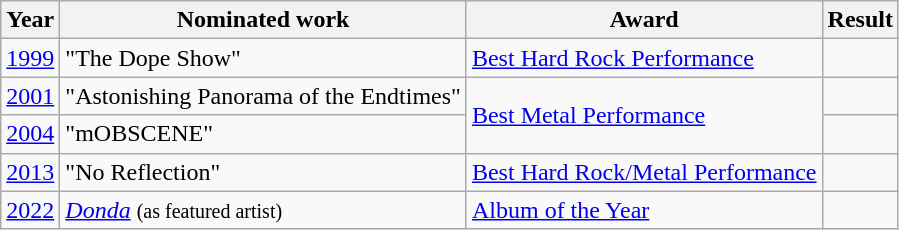<table class="wikitable">
<tr>
<th>Year</th>
<th>Nominated work</th>
<th>Award</th>
<th>Result</th>
</tr>
<tr>
<td align=center><a href='#'>1999</a></td>
<td>"The Dope Show"</td>
<td><a href='#'>Best Hard Rock Performance</a></td>
<td></td>
</tr>
<tr>
<td align=center><a href='#'>2001</a></td>
<td>"Astonishing Panorama of the Endtimes"</td>
<td rowspan="2"><a href='#'>Best Metal Performance</a></td>
<td></td>
</tr>
<tr>
<td align=center><a href='#'>2004</a></td>
<td>"mOBSCENE"</td>
<td></td>
</tr>
<tr>
<td align=center><a href='#'>2013</a></td>
<td>"No Reflection"</td>
<td><a href='#'>Best Hard Rock/Metal Performance</a></td>
<td></td>
</tr>
<tr>
<td align=center><a href='#'>2022</a></td>
<td><em><a href='#'>Donda</a></em> <small>(as featured artist)</small></td>
<td><a href='#'>Album of the Year</a></td>
<td></td>
</tr>
</table>
